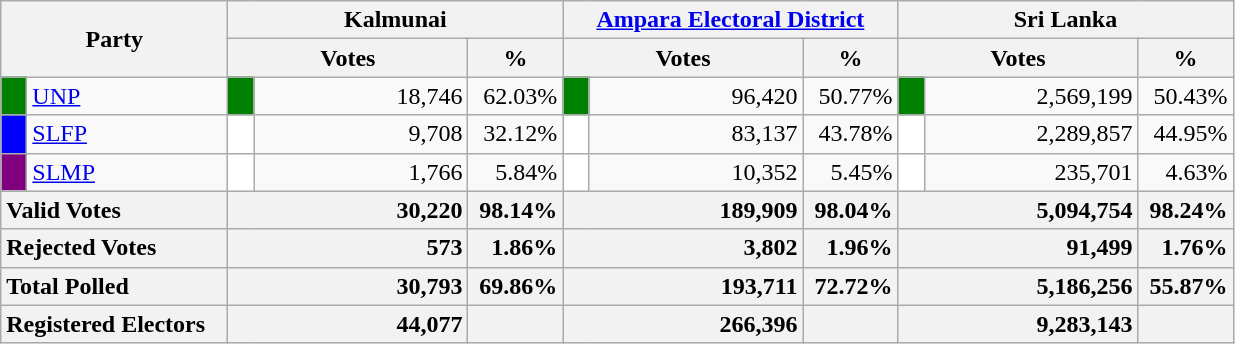<table class="wikitable">
<tr>
<th colspan="2" width="144px"rowspan="2">Party</th>
<th colspan="3" width="216px">Kalmunai</th>
<th colspan="3" width="216px"><a href='#'>Ampara Electoral District</a></th>
<th colspan="3" width="216px">Sri Lanka</th>
</tr>
<tr>
<th colspan="2" width="144px">Votes</th>
<th>%</th>
<th colspan="2" width="144px">Votes</th>
<th>%</th>
<th colspan="2" width="144px">Votes</th>
<th>%</th>
</tr>
<tr>
<td style="background-color:green;" width="10px"></td>
<td style="text-align:left;"><a href='#'>UNP</a></td>
<td style="background-color:green;" width="10px"></td>
<td style="text-align:right;">18,746</td>
<td style="text-align:right;">62.03%</td>
<td style="background-color:green;" width="10px"></td>
<td style="text-align:right;">96,420</td>
<td style="text-align:right;">50.77%</td>
<td style="background-color:green;" width="10px"></td>
<td style="text-align:right;">2,569,199</td>
<td style="text-align:right;">50.43%</td>
</tr>
<tr>
<td style="background-color:blue;" width="10px"></td>
<td style="text-align:left;"><a href='#'>SLFP</a></td>
<td style="background-color:white;" width="10px"></td>
<td style="text-align:right;">9,708</td>
<td style="text-align:right;">32.12%</td>
<td style="background-color:white;" width="10px"></td>
<td style="text-align:right;">83,137</td>
<td style="text-align:right;">43.78%</td>
<td style="background-color:white;" width="10px"></td>
<td style="text-align:right;">2,289,857</td>
<td style="text-align:right;">44.95%</td>
</tr>
<tr>
<td style="background-color:purple;" width="10px"></td>
<td style="text-align:left;"><a href='#'>SLMP</a></td>
<td style="background-color:white;" width="10px"></td>
<td style="text-align:right;">1,766</td>
<td style="text-align:right;">5.84%</td>
<td style="background-color:white;" width="10px"></td>
<td style="text-align:right;">10,352</td>
<td style="text-align:right;">5.45%</td>
<td style="background-color:white;" width="10px"></td>
<td style="text-align:right;">235,701</td>
<td style="text-align:right;">4.63%</td>
</tr>
<tr>
<th colspan="2" width="144px"style="text-align:left;">Valid Votes</th>
<th style="text-align:right;"colspan="2" width="144px">30,220</th>
<th style="text-align:right;">98.14%</th>
<th style="text-align:right;"colspan="2" width="144px">189,909</th>
<th style="text-align:right;">98.04%</th>
<th style="text-align:right;"colspan="2" width="144px">5,094,754</th>
<th style="text-align:right;">98.24%</th>
</tr>
<tr>
<th colspan="2" width="144px"style="text-align:left;">Rejected Votes</th>
<th style="text-align:right;"colspan="2" width="144px">573</th>
<th style="text-align:right;">1.86%</th>
<th style="text-align:right;"colspan="2" width="144px">3,802</th>
<th style="text-align:right;">1.96%</th>
<th style="text-align:right;"colspan="2" width="144px">91,499</th>
<th style="text-align:right;">1.76%</th>
</tr>
<tr>
<th colspan="2" width="144px"style="text-align:left;">Total Polled</th>
<th style="text-align:right;"colspan="2" width="144px">30,793</th>
<th style="text-align:right;">69.86%</th>
<th style="text-align:right;"colspan="2" width="144px">193,711</th>
<th style="text-align:right;">72.72%</th>
<th style="text-align:right;"colspan="2" width="144px">5,186,256</th>
<th style="text-align:right;">55.87%</th>
</tr>
<tr>
<th colspan="2" width="144px"style="text-align:left;">Registered Electors</th>
<th style="text-align:right;"colspan="2" width="144px">44,077</th>
<th></th>
<th style="text-align:right;"colspan="2" width="144px">266,396</th>
<th></th>
<th style="text-align:right;"colspan="2" width="144px">9,283,143</th>
<th></th>
</tr>
</table>
